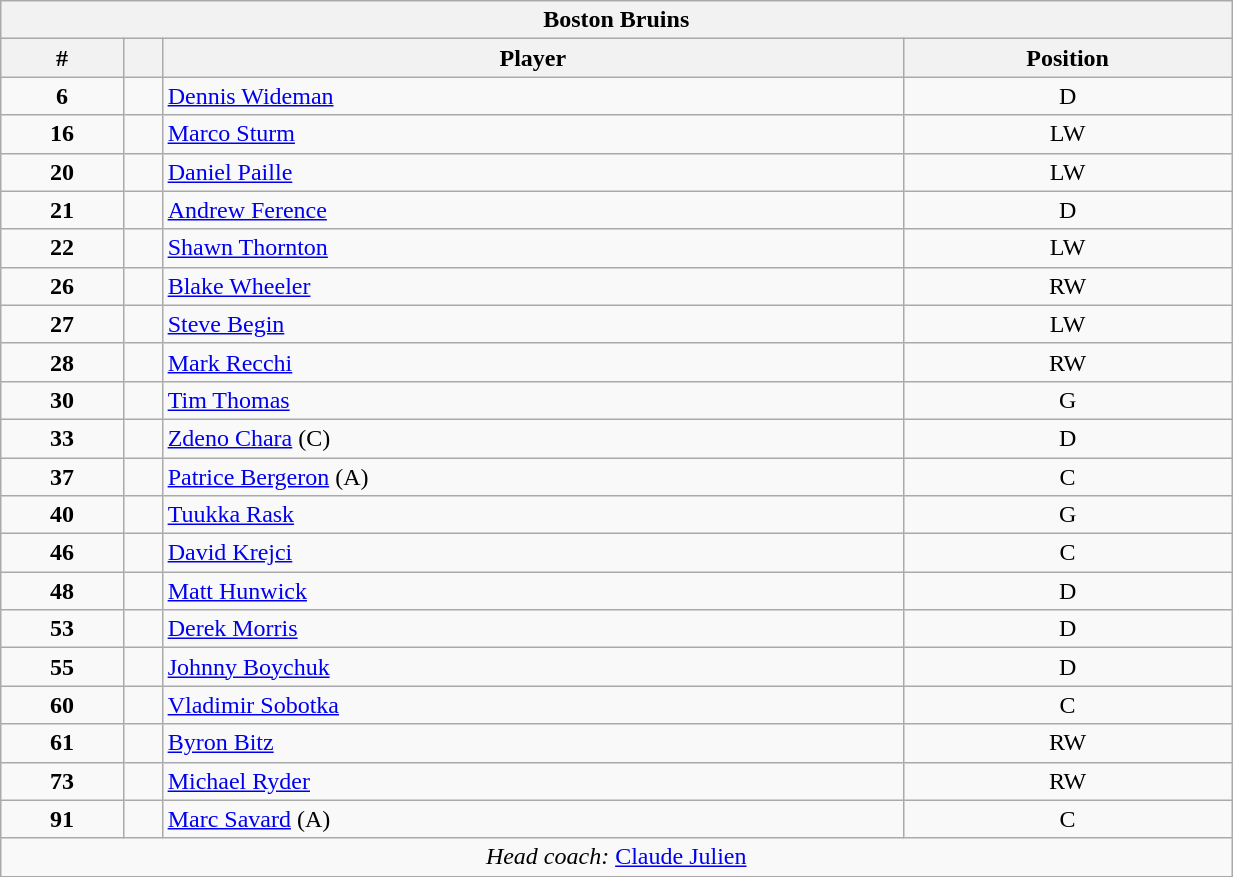<table width="65%" class="wikitable" style="text-align:center">
<tr>
<th colspan=4>Boston Bruins</th>
</tr>
<tr>
<th>#</th>
<th></th>
<th>Player</th>
<th>Position</th>
</tr>
<tr>
<td><strong>6</strong></td>
<td align=center></td>
<td align=left><a href='#'>Dennis Wideman</a></td>
<td>D</td>
</tr>
<tr>
<td><strong>16</strong></td>
<td align=center></td>
<td align=left><a href='#'>Marco Sturm</a></td>
<td>LW</td>
</tr>
<tr>
<td><strong>20</strong></td>
<td align=center></td>
<td align=left><a href='#'>Daniel Paille</a></td>
<td>LW</td>
</tr>
<tr>
<td><strong>21</strong></td>
<td align=center></td>
<td align=left><a href='#'>Andrew Ference</a></td>
<td>D</td>
</tr>
<tr>
<td><strong>22</strong></td>
<td align=center></td>
<td align=left><a href='#'>Shawn Thornton</a></td>
<td>LW</td>
</tr>
<tr>
<td><strong>26</strong></td>
<td align=center></td>
<td align=left><a href='#'>Blake Wheeler</a></td>
<td>RW</td>
</tr>
<tr>
<td><strong>27</strong></td>
<td align=center></td>
<td align=left><a href='#'>Steve Begin</a></td>
<td>LW</td>
</tr>
<tr>
<td><strong>28</strong></td>
<td align=center></td>
<td align=left><a href='#'>Mark Recchi</a></td>
<td>RW</td>
</tr>
<tr>
<td><strong>30</strong></td>
<td align=center></td>
<td align=left><a href='#'>Tim Thomas</a></td>
<td>G</td>
</tr>
<tr>
<td><strong>33</strong></td>
<td align=center></td>
<td align=left><a href='#'>Zdeno Chara</a> (C)</td>
<td>D</td>
</tr>
<tr>
<td><strong>37</strong></td>
<td align=center></td>
<td align=left><a href='#'>Patrice Bergeron</a> (A)</td>
<td>C</td>
</tr>
<tr>
<td><strong>40</strong></td>
<td align=center></td>
<td align=left><a href='#'>Tuukka Rask</a></td>
<td>G</td>
</tr>
<tr>
<td><strong>46</strong></td>
<td align=center></td>
<td align=left><a href='#'>David Krejci</a></td>
<td>C</td>
</tr>
<tr>
<td><strong>48</strong></td>
<td align=center></td>
<td align=left><a href='#'>Matt Hunwick</a></td>
<td>D</td>
</tr>
<tr>
<td><strong>53</strong></td>
<td align=center></td>
<td align=left><a href='#'>Derek Morris</a></td>
<td>D</td>
</tr>
<tr>
<td><strong>55</strong></td>
<td align=center></td>
<td align=left><a href='#'>Johnny Boychuk</a></td>
<td>D</td>
</tr>
<tr>
<td><strong>60</strong></td>
<td align=center></td>
<td align=left><a href='#'>Vladimir Sobotka</a></td>
<td>C</td>
</tr>
<tr>
<td><strong>61</strong></td>
<td align=center></td>
<td align=left><a href='#'>Byron Bitz</a></td>
<td>RW</td>
</tr>
<tr>
<td><strong>73</strong></td>
<td align=center></td>
<td align=left><a href='#'>Michael Ryder</a></td>
<td>RW</td>
</tr>
<tr>
<td><strong>91</strong></td>
<td align=center></td>
<td align=left><a href='#'>Marc Savard</a> (A)</td>
<td>C</td>
</tr>
<tr>
<td colspan=4><em>Head coach:</em>  <a href='#'>Claude Julien</a></td>
</tr>
</table>
